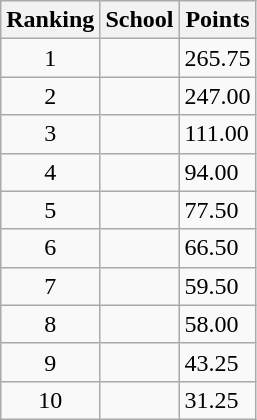<table class="wikitable sortable">
<tr>
<th>Ranking</th>
<th>School</th>
<th>Points</th>
</tr>
<tr>
<td style="text-align:center;">1</td>
<td> </td>
<td>265.75</td>
</tr>
<tr>
<td style="text-align:center;">2</td>
<td> </td>
<td>247.00</td>
</tr>
<tr>
<td style="text-align:center;">3</td>
<td> </td>
<td>111.00</td>
</tr>
<tr>
<td style="text-align:center;">4</td>
<td> </td>
<td>94.00</td>
</tr>
<tr>
<td style="text-align:center;">5</td>
<td> </td>
<td>77.50</td>
</tr>
<tr>
<td style="text-align:center;">6</td>
<td> </td>
<td>66.50</td>
</tr>
<tr>
<td style="text-align:center;">7</td>
<td> </td>
<td>59.50</td>
</tr>
<tr>
<td style="text-align:center;">8</td>
<td> </td>
<td>58.00</td>
</tr>
<tr>
<td style="text-align:center;">9</td>
<td> </td>
<td>43.25</td>
</tr>
<tr>
<td style="text-align:center;">10</td>
<td> </td>
<td>31.25</td>
</tr>
</table>
